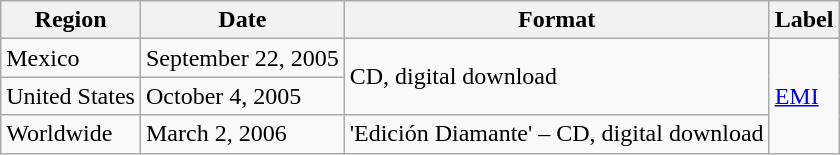<table class="wikitable">
<tr>
<th>Region</th>
<th>Date</th>
<th>Format</th>
<th>Label</th>
</tr>
<tr>
<td>Mexico</td>
<td style="text-align:left;">September 22, 2005</td>
<td rowspan="2">CD, digital download</td>
<td rowspan="3"><a href='#'>EMI</a></td>
</tr>
<tr>
<td>United States</td>
<td style="text-align:left;">October 4, 2005</td>
</tr>
<tr>
<td>Worldwide</td>
<td style="text-align:left;">March 2, 2006</td>
<td>'Edición Diamante' – CD, digital download</td>
</tr>
</table>
